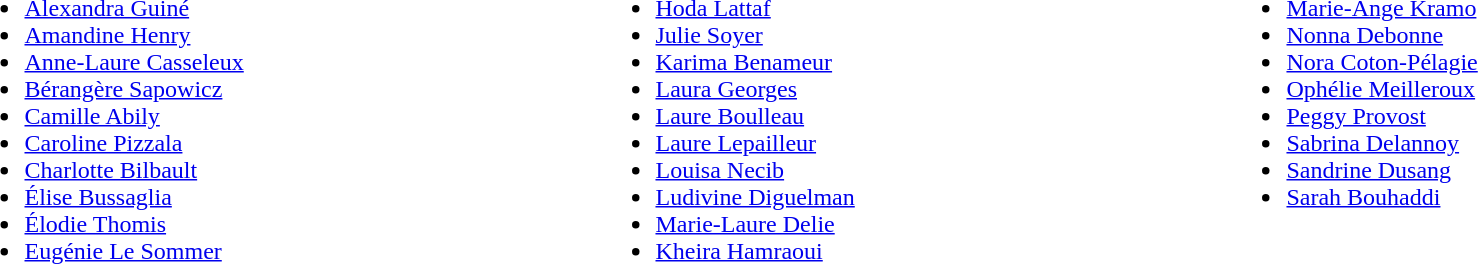<table width=100%>
<tr>
<td width=30% valign=top><br><ul><li><a href='#'>Alexandra Guiné</a></li><li><a href='#'>Amandine Henry</a></li><li><a href='#'>Anne-Laure Casseleux</a></li><li><a href='#'>Bérangère Sapowicz</a></li><li><a href='#'>Camille Abily</a></li><li><a href='#'>Caroline Pizzala</a></li><li><a href='#'>Charlotte Bilbault</a></li><li><a href='#'>Élise Bussaglia</a></li><li><a href='#'>Élodie Thomis</a></li><li><a href='#'>Eugénie Le Sommer</a></li></ul></td>
<td width=30% valign=top><br><ul><li><a href='#'>Hoda Lattaf</a></li><li><a href='#'>Julie Soyer</a></li><li><a href='#'>Karima Benameur</a></li><li><a href='#'>Laura Georges</a></li><li><a href='#'>Laure Boulleau</a></li><li><a href='#'>Laure Lepailleur</a></li><li><a href='#'>Louisa Necib</a></li><li><a href='#'>Ludivine Diguelman</a></li><li><a href='#'>Marie-Laure Delie</a></li><li><a href='#'>Kheira Hamraoui</a></li></ul></td>
<td width=30% valign=top><br><ul><li><a href='#'>Marie-Ange Kramo</a></li><li><a href='#'>Nonna Debonne</a></li><li><a href='#'>Nora Coton-Pélagie</a></li><li><a href='#'>Ophélie Meilleroux</a></li><li><a href='#'>Peggy Provost</a></li><li><a href='#'>Sabrina Delannoy</a></li><li><a href='#'>Sandrine Dusang</a></li><li><a href='#'>Sarah Bouhaddi</a></li></ul></td>
</tr>
</table>
